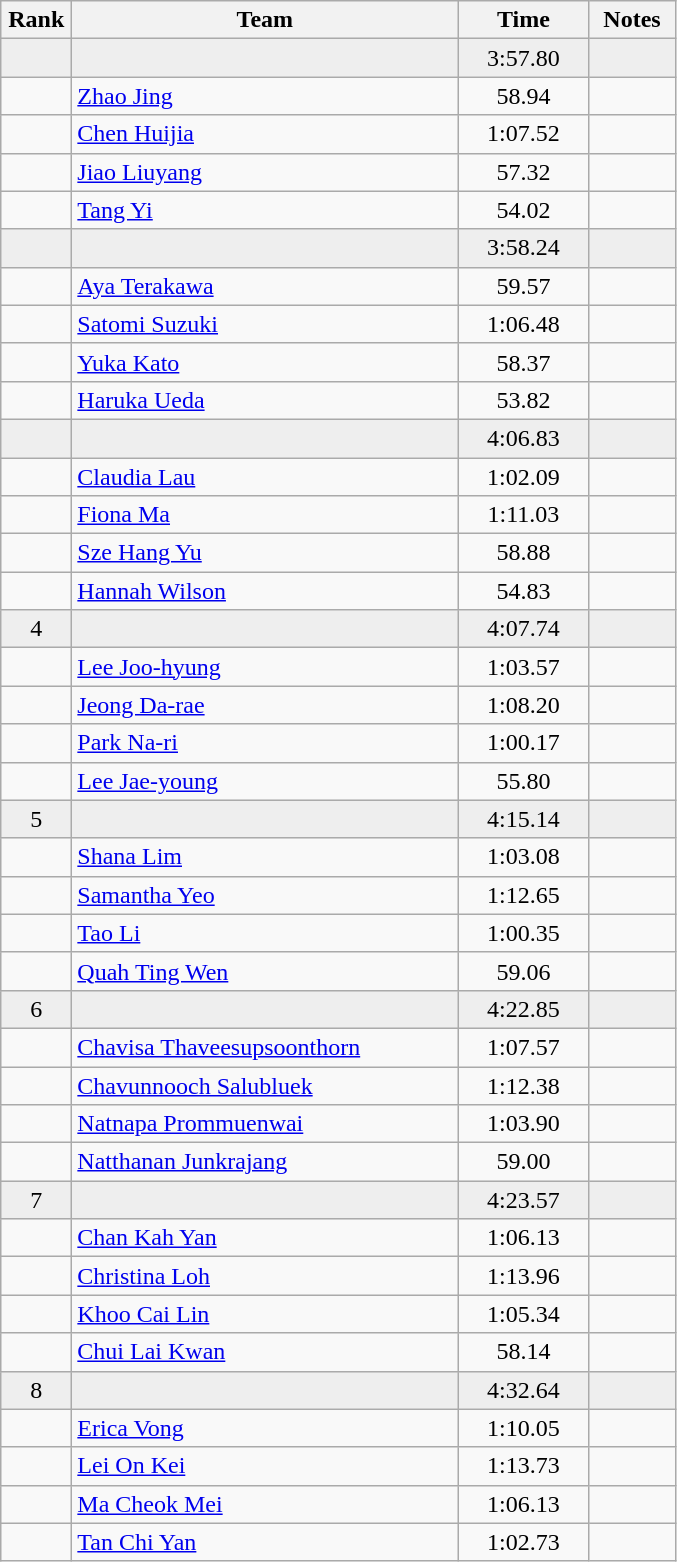<table class="wikitable" style="text-align:center">
<tr>
<th width=40>Rank</th>
<th width=250>Team</th>
<th width=80>Time</th>
<th width=50>Notes</th>
</tr>
<tr bgcolor=eeeeee>
<td></td>
<td align=left></td>
<td>3:57.80</td>
<td></td>
</tr>
<tr>
<td></td>
<td align=left><a href='#'>Zhao Jing</a></td>
<td>58.94</td>
<td></td>
</tr>
<tr>
<td></td>
<td align=left><a href='#'>Chen Huijia</a></td>
<td>1:07.52</td>
<td></td>
</tr>
<tr>
<td></td>
<td align=left><a href='#'>Jiao Liuyang</a></td>
<td>57.32</td>
<td></td>
</tr>
<tr>
<td></td>
<td align=left><a href='#'>Tang Yi</a></td>
<td>54.02</td>
<td></td>
</tr>
<tr bgcolor=eeeeee>
<td></td>
<td align=left></td>
<td>3:58.24</td>
<td></td>
</tr>
<tr>
<td></td>
<td align=left><a href='#'>Aya Terakawa</a></td>
<td>59.57</td>
<td></td>
</tr>
<tr>
<td></td>
<td align=left><a href='#'>Satomi Suzuki</a></td>
<td>1:06.48</td>
<td></td>
</tr>
<tr>
<td></td>
<td align=left><a href='#'>Yuka Kato</a></td>
<td>58.37</td>
<td></td>
</tr>
<tr>
<td></td>
<td align=left><a href='#'>Haruka Ueda</a></td>
<td>53.82</td>
<td></td>
</tr>
<tr bgcolor=eeeeee>
<td></td>
<td align=left></td>
<td>4:06.83</td>
<td></td>
</tr>
<tr>
<td></td>
<td align=left><a href='#'>Claudia Lau</a></td>
<td>1:02.09</td>
<td></td>
</tr>
<tr>
<td></td>
<td align=left><a href='#'>Fiona Ma</a></td>
<td>1:11.03</td>
<td></td>
</tr>
<tr>
<td></td>
<td align=left><a href='#'>Sze Hang Yu</a></td>
<td>58.88</td>
<td></td>
</tr>
<tr>
<td></td>
<td align=left><a href='#'>Hannah Wilson</a></td>
<td>54.83</td>
<td></td>
</tr>
<tr bgcolor=eeeeee>
<td>4</td>
<td align=left></td>
<td>4:07.74</td>
<td></td>
</tr>
<tr>
<td></td>
<td align=left><a href='#'>Lee Joo-hyung</a></td>
<td>1:03.57</td>
<td></td>
</tr>
<tr>
<td></td>
<td align=left><a href='#'>Jeong Da-rae</a></td>
<td>1:08.20</td>
<td></td>
</tr>
<tr>
<td></td>
<td align=left><a href='#'>Park Na-ri</a></td>
<td>1:00.17</td>
<td></td>
</tr>
<tr>
<td></td>
<td align=left><a href='#'>Lee Jae-young</a></td>
<td>55.80</td>
<td></td>
</tr>
<tr bgcolor=eeeeee>
<td>5</td>
<td align=left></td>
<td>4:15.14</td>
<td></td>
</tr>
<tr>
<td></td>
<td align=left><a href='#'>Shana Lim</a></td>
<td>1:03.08</td>
<td></td>
</tr>
<tr>
<td></td>
<td align=left><a href='#'>Samantha Yeo</a></td>
<td>1:12.65</td>
<td></td>
</tr>
<tr>
<td></td>
<td align=left><a href='#'>Tao Li</a></td>
<td>1:00.35</td>
<td></td>
</tr>
<tr>
<td></td>
<td align=left><a href='#'>Quah Ting Wen</a></td>
<td>59.06</td>
<td></td>
</tr>
<tr bgcolor=eeeeee>
<td>6</td>
<td align=left></td>
<td>4:22.85</td>
<td></td>
</tr>
<tr>
<td></td>
<td align=left><a href='#'>Chavisa Thaveesupsoonthorn</a></td>
<td>1:07.57</td>
<td></td>
</tr>
<tr>
<td></td>
<td align=left><a href='#'>Chavunnooch Salubluek</a></td>
<td>1:12.38</td>
<td></td>
</tr>
<tr>
<td></td>
<td align=left><a href='#'>Natnapa Prommuenwai</a></td>
<td>1:03.90</td>
<td></td>
</tr>
<tr>
<td></td>
<td align=left><a href='#'>Natthanan Junkrajang</a></td>
<td>59.00</td>
<td></td>
</tr>
<tr bgcolor=eeeeee>
<td>7</td>
<td align=left></td>
<td>4:23.57</td>
<td></td>
</tr>
<tr>
<td></td>
<td align=left><a href='#'>Chan Kah Yan</a></td>
<td>1:06.13</td>
<td></td>
</tr>
<tr>
<td></td>
<td align=left><a href='#'>Christina Loh</a></td>
<td>1:13.96</td>
<td></td>
</tr>
<tr>
<td></td>
<td align=left><a href='#'>Khoo Cai Lin</a></td>
<td>1:05.34</td>
<td></td>
</tr>
<tr>
<td></td>
<td align=left><a href='#'>Chui Lai Kwan</a></td>
<td>58.14</td>
<td></td>
</tr>
<tr bgcolor=eeeeee>
<td>8</td>
<td align=left></td>
<td>4:32.64</td>
<td></td>
</tr>
<tr>
<td></td>
<td align=left><a href='#'>Erica Vong</a></td>
<td>1:10.05</td>
<td></td>
</tr>
<tr>
<td></td>
<td align=left><a href='#'>Lei On Kei</a></td>
<td>1:13.73</td>
<td></td>
</tr>
<tr>
<td></td>
<td align=left><a href='#'>Ma Cheok Mei</a></td>
<td>1:06.13</td>
<td></td>
</tr>
<tr>
<td></td>
<td align=left><a href='#'>Tan Chi Yan</a></td>
<td>1:02.73</td>
<td></td>
</tr>
</table>
